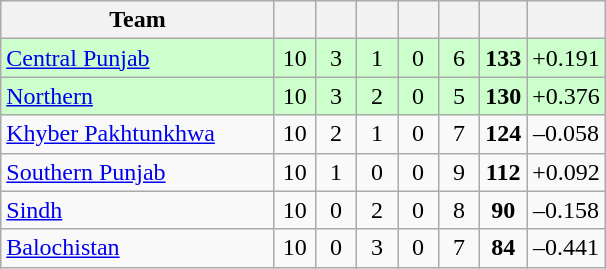<table class="wikitable" style="text-align:center;">
<tr>
<th width=175>Team</th>
<th width="20"></th>
<th width="20"></th>
<th width="20"></th>
<th width="20"></th>
<th width="20"></th>
<th width="20"></th>
<th width="20"></th>
</tr>
<tr style="background:#cfc;">
<td style="text-align:left;"><a href='#'>Central Punjab</a></td>
<td>10</td>
<td>3</td>
<td>1</td>
<td>0</td>
<td>6</td>
<td><strong>133</strong></td>
<td>+0.191</td>
</tr>
<tr style="background:#cfc;">
<td style="text-align:left;"><a href='#'>Northern</a></td>
<td>10</td>
<td>3</td>
<td>2</td>
<td>0</td>
<td>5</td>
<td><strong>130</strong></td>
<td>+0.376</td>
</tr>
<tr>
<td style="text-align:left;"><a href='#'>Khyber Pakhtunkhwa</a></td>
<td>10</td>
<td>2</td>
<td>1</td>
<td>0</td>
<td>7</td>
<td><strong>124</strong></td>
<td>–0.058</td>
</tr>
<tr>
<td style="text-align:left;"><a href='#'>Southern Punjab</a></td>
<td>10</td>
<td>1</td>
<td>0</td>
<td>0</td>
<td>9</td>
<td><strong>112</strong></td>
<td>+0.092</td>
</tr>
<tr>
<td style="text-align:left;"><a href='#'>Sindh</a></td>
<td>10</td>
<td>0</td>
<td>2</td>
<td>0</td>
<td>8</td>
<td><strong>90</strong></td>
<td>–0.158</td>
</tr>
<tr>
<td style="text-align:left;"><a href='#'>Balochistan</a></td>
<td>10</td>
<td>0</td>
<td>3</td>
<td>0</td>
<td>7</td>
<td><strong>84</strong></td>
<td>–0.441</td>
</tr>
</table>
